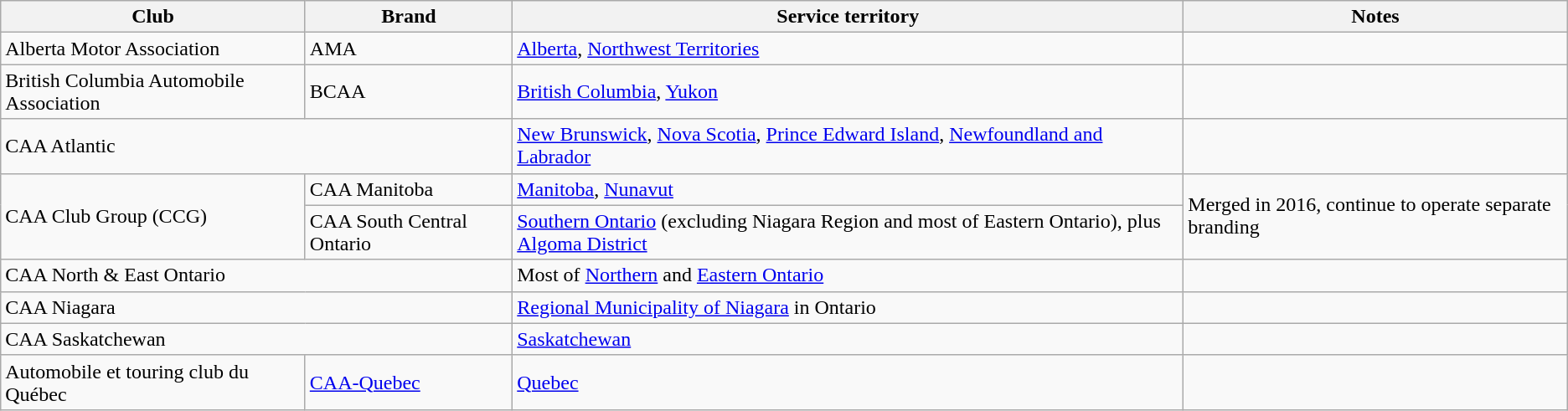<table class="wikitable">
<tr>
<th>Club</th>
<th>Brand</th>
<th>Service territory</th>
<th>Notes</th>
</tr>
<tr>
<td>Alberta Motor Association</td>
<td>AMA</td>
<td><a href='#'>Alberta</a>, <a href='#'>Northwest Territories</a></td>
<td></td>
</tr>
<tr>
<td>British Columbia Automobile Association</td>
<td>BCAA</td>
<td><a href='#'>British Columbia</a>, <a href='#'>Yukon</a></td>
<td></td>
</tr>
<tr>
<td colspan=2>CAA Atlantic</td>
<td><a href='#'>New Brunswick</a>, <a href='#'>Nova Scotia</a>, <a href='#'>Prince Edward Island</a>, <a href='#'>Newfoundland and Labrador</a></td>
<td></td>
</tr>
<tr>
<td rowspan=2>CAA Club Group (CCG)</td>
<td>CAA Manitoba</td>
<td><a href='#'>Manitoba</a>, <a href='#'>Nunavut</a></td>
<td rowspan=2>Merged in 2016, continue to operate separate branding</td>
</tr>
<tr>
<td>CAA South Central Ontario</td>
<td><a href='#'>Southern Ontario</a> (excluding Niagara Region and most of Eastern Ontario), plus <a href='#'>Algoma District</a></td>
</tr>
<tr>
<td colspan=2>CAA North & East Ontario</td>
<td>Most of <a href='#'>Northern</a> and <a href='#'>Eastern Ontario</a></td>
<td></td>
</tr>
<tr>
<td colspan=2>CAA Niagara</td>
<td><a href='#'>Regional Municipality of Niagara</a> in Ontario</td>
<td></td>
</tr>
<tr>
<td colspan=2>CAA Saskatchewan</td>
<td><a href='#'>Saskatchewan</a></td>
<td></td>
</tr>
<tr>
<td>Automobile et touring club du Québec</td>
<td><a href='#'>CAA-Quebec</a></td>
<td><a href='#'>Quebec</a></td>
<td></td>
</tr>
</table>
